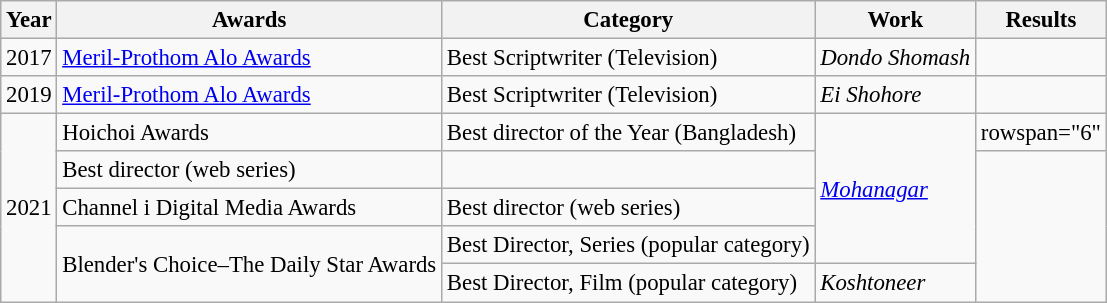<table class="wikitable" style="font-size: 95%;">
<tr>
<th>Year</th>
<th>Awards</th>
<th>Category</th>
<th>Work</th>
<th>Results</th>
</tr>
<tr>
<td>2017</td>
<td><a href='#'>Meril-Prothom Alo Awards</a></td>
<td>Best Scriptwriter (Television)</td>
<td><em>Dondo Shomash</em></td>
<td></td>
</tr>
<tr>
<td>2019</td>
<td><a href='#'>Meril-Prothom Alo Awards</a></td>
<td>Best Scriptwriter (Television)</td>
<td><em>Ei Shohore</em></td>
<td></td>
</tr>
<tr>
<td rowspan="6">2021</td>
<td>Hoichoi Awards</td>
<td>Best director of the Year (Bangladesh)</td>
<td rowspan="4"><em><a href='#'>Mohanagar</a></em></td>
<td>rowspan="6" </td>
</tr>
<tr>
<td>Best director (web series)</td>
<td></td>
</tr>
<tr>
<td>Channel i Digital Media Awards</td>
<td>Best director (web series)</td>
</tr>
<tr>
<td rowspan="2">Blender's Choice–The Daily Star Awards</td>
<td>Best Director, Series (popular category)</td>
</tr>
<tr>
<td>Best Director, Film (popular category)</td>
<td><em>Koshtoneer</em></td>
</tr>
</table>
